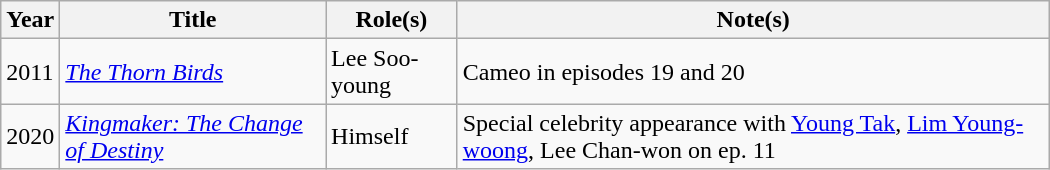<table class="wikitable" style="width:700px">
<tr>
<th>Year</th>
<th>Title</th>
<th>Role(s)</th>
<th>Note(s)</th>
</tr>
<tr>
<td>2011</td>
<td><em><a href='#'>The Thorn Birds</a></em></td>
<td>Lee Soo-young</td>
<td>Cameo in episodes 19 and 20</td>
</tr>
<tr>
<td>2020</td>
<td><em><a href='#'>Kingmaker: The Change of Destiny</a></em></td>
<td>Himself</td>
<td>Special celebrity appearance with <a href='#'>Young Tak</a>, <a href='#'>Lim Young-woong</a>, Lee Chan-won on ep. 11</td>
</tr>
</table>
